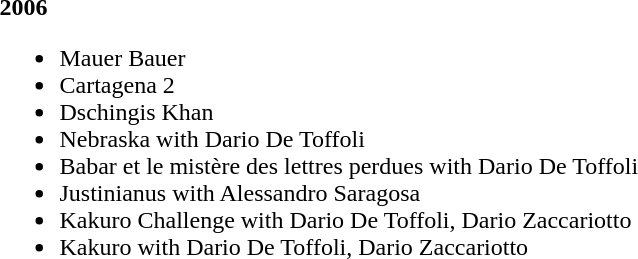<table>
<tr>
<td><strong>2006</strong><br><ul><li>Mauer Bauer</li><li>Cartagena 2</li><li>Dschingis Khan</li><li>Nebraska  with Dario De Toffoli</li><li>Babar et le mistère des lettres perdues  with Dario De Toffoli</li><li>Justinianus with Alessandro Saragosa</li><li>Kakuro Challenge with Dario De Toffoli, Dario Zaccariotto</li><li>Kakuro with Dario De Toffoli, Dario Zaccariotto</li></ul></td>
</tr>
</table>
